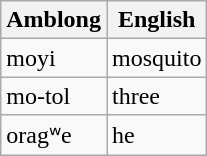<table class="wikitable">
<tr>
<th>Amblong</th>
<th>English</th>
</tr>
<tr>
<td>moyi</td>
<td>mosquito</td>
</tr>
<tr>
<td>mo-tol</td>
<td>three</td>
</tr>
<tr>
<td>oragʷe</td>
<td>he</td>
</tr>
</table>
